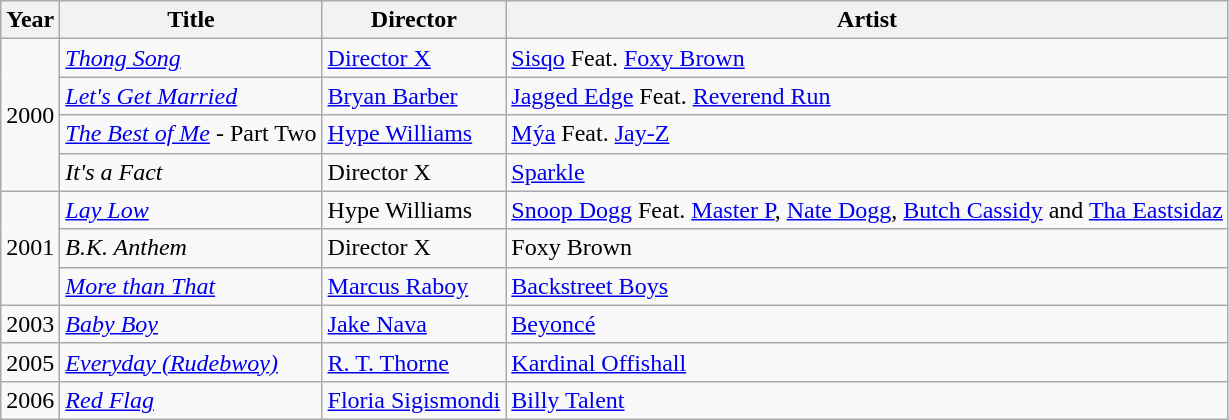<table class="wikitable">
<tr>
<th>Year</th>
<th>Title</th>
<th>Director</th>
<th>Artist</th>
</tr>
<tr>
<td rowspan=4>2000</td>
<td><em><a href='#'>Thong Song</a></em></td>
<td><a href='#'>Director X</a></td>
<td><a href='#'>Sisqo</a> Feat. <a href='#'>Foxy Brown</a></td>
</tr>
<tr>
<td><em><a href='#'>Let's Get Married</a></em></td>
<td><a href='#'>Bryan Barber</a></td>
<td><a href='#'>Jagged Edge</a> Feat. <a href='#'>Reverend Run</a></td>
</tr>
<tr>
<td><em><a href='#'>The Best of Me</a></em> - Part Two</td>
<td><a href='#'>Hype Williams</a></td>
<td><a href='#'>Mýa</a> Feat. <a href='#'>Jay-Z</a></td>
</tr>
<tr>
<td><em>It's a Fact</em></td>
<td>Director X</td>
<td><a href='#'>Sparkle</a></td>
</tr>
<tr>
<td rowspan=3>2001</td>
<td><em><a href='#'>Lay Low</a></em></td>
<td>Hype Williams</td>
<td><a href='#'>Snoop Dogg</a> Feat. <a href='#'>Master P</a>, <a href='#'>Nate Dogg</a>, <a href='#'>Butch Cassidy</a> and <a href='#'>Tha Eastsidaz</a></td>
</tr>
<tr>
<td><em>B.K. Anthem</em></td>
<td>Director X</td>
<td>Foxy Brown</td>
</tr>
<tr>
<td><em><a href='#'>More than That</a></em></td>
<td><a href='#'>Marcus Raboy</a></td>
<td><a href='#'>Backstreet Boys</a></td>
</tr>
<tr>
<td>2003</td>
<td><em><a href='#'>Baby Boy</a></em></td>
<td><a href='#'>Jake Nava</a></td>
<td><a href='#'>Beyoncé</a></td>
</tr>
<tr>
<td>2005</td>
<td><em><a href='#'>Everyday (Rudebwoy)</a></em></td>
<td><a href='#'>R. T. Thorne</a></td>
<td><a href='#'>Kardinal Offishall</a></td>
</tr>
<tr>
<td>2006</td>
<td><em><a href='#'>Red Flag</a></em></td>
<td><a href='#'>Floria Sigismondi</a></td>
<td><a href='#'>Billy Talent</a></td>
</tr>
</table>
